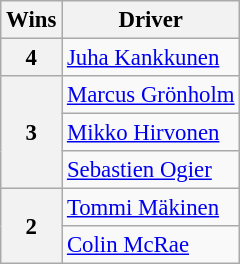<table class="wikitable" style="font-size: 95%;">
<tr>
<th>Wins</th>
<th>Driver</th>
</tr>
<tr>
<th>4</th>
<td> <a href='#'>Juha Kankkunen</a></td>
</tr>
<tr>
<th rowspan="3">3</th>
<td> <a href='#'>Marcus Grönholm</a></td>
</tr>
<tr>
<td> <a href='#'>Mikko Hirvonen</a></td>
</tr>
<tr>
<td> <a href='#'>Sebastien Ogier</a></td>
</tr>
<tr>
<th rowspan="2">2</th>
<td> <a href='#'>Tommi Mäkinen</a></td>
</tr>
<tr>
<td> <a href='#'>Colin McRae</a></td>
</tr>
</table>
